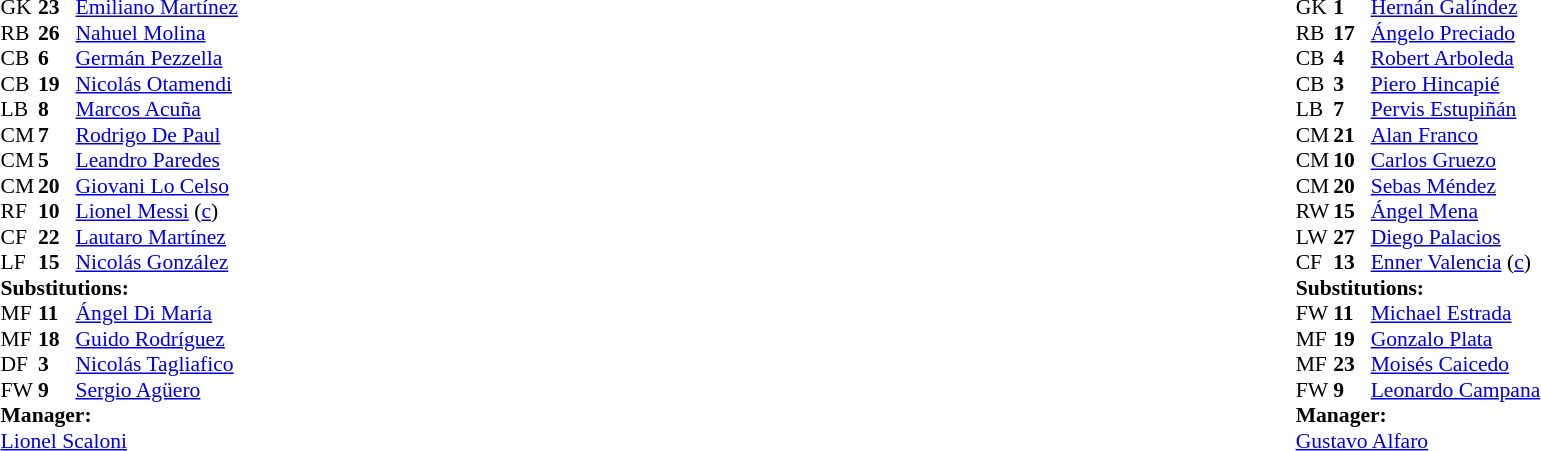<table width="100%">
<tr>
<td valign="top" width="40%"><br><table style="font-size:90%" cellspacing="0" cellpadding="0">
<tr>
<th width=25></th>
<th width=25></th>
</tr>
<tr>
<td>GK</td>
<td><strong>23</strong></td>
<td><a href='#'>Emiliano Martínez</a></td>
</tr>
<tr>
<td>RB</td>
<td><strong>26</strong></td>
<td><a href='#'>Nahuel Molina</a></td>
</tr>
<tr>
<td>CB</td>
<td><strong>6</strong></td>
<td><a href='#'>Germán Pezzella</a></td>
</tr>
<tr>
<td>CB</td>
<td><strong>19</strong></td>
<td><a href='#'>Nicolás Otamendi</a></td>
<td></td>
</tr>
<tr>
<td>LB</td>
<td><strong>8</strong></td>
<td><a href='#'>Marcos Acuña</a></td>
</tr>
<tr>
<td>CM</td>
<td><strong>7</strong></td>
<td><a href='#'>Rodrigo De Paul</a></td>
</tr>
<tr>
<td>CM</td>
<td><strong>5</strong></td>
<td><a href='#'>Leandro Paredes</a></td>
<td></td>
<td></td>
</tr>
<tr>
<td>CM</td>
<td><strong>20</strong></td>
<td><a href='#'>Giovani Lo Celso</a></td>
<td></td>
<td></td>
</tr>
<tr>
<td>RF</td>
<td><strong>10</strong></td>
<td><a href='#'>Lionel Messi</a> (<a href='#'>c</a>)</td>
</tr>
<tr>
<td>CF</td>
<td><strong>22</strong></td>
<td><a href='#'>Lautaro Martínez</a></td>
<td></td>
<td></td>
</tr>
<tr>
<td>LF</td>
<td><strong>15</strong></td>
<td><a href='#'>Nicolás González</a></td>
<td></td>
<td></td>
</tr>
<tr>
<td colspan=3><strong>Substitutions:</strong></td>
</tr>
<tr>
<td>MF</td>
<td><strong>11</strong></td>
<td><a href='#'>Ángel Di María</a></td>
<td></td>
<td></td>
</tr>
<tr>
<td>MF</td>
<td><strong>18</strong></td>
<td><a href='#'>Guido Rodríguez</a></td>
<td></td>
<td></td>
</tr>
<tr>
<td>DF</td>
<td><strong>3</strong></td>
<td><a href='#'>Nicolás Tagliafico</a></td>
<td></td>
<td></td>
</tr>
<tr>
<td>FW</td>
<td><strong>9</strong></td>
<td><a href='#'>Sergio Agüero</a></td>
<td></td>
<td></td>
</tr>
<tr>
<td colspan=3><strong>Manager:</strong></td>
</tr>
<tr>
<td colspan=3><a href='#'>Lionel Scaloni</a></td>
</tr>
</table>
</td>
<td valign="top"></td>
<td valign="top" width="50%"><br><table style="font-size:90%; margin:auto" cellspacing="0" cellpadding="0">
<tr>
<th width=25></th>
<th width=25></th>
</tr>
<tr>
<td>GK</td>
<td><strong>1</strong></td>
<td><a href='#'>Hernán Galíndez</a></td>
</tr>
<tr>
<td>RB</td>
<td><strong>17</strong></td>
<td><a href='#'>Ángelo Preciado</a></td>
<td></td>
<td></td>
</tr>
<tr>
<td>CB</td>
<td><strong>4</strong></td>
<td><a href='#'>Robert Arboleda</a></td>
</tr>
<tr>
<td>CB</td>
<td><strong>3</strong></td>
<td><a href='#'>Piero Hincapié</a></td>
<td></td>
</tr>
<tr>
<td>LB</td>
<td><strong>7</strong></td>
<td><a href='#'>Pervis Estupiñán</a></td>
<td></td>
</tr>
<tr>
<td>CM</td>
<td><strong>21</strong></td>
<td><a href='#'>Alan Franco</a></td>
<td></td>
<td></td>
</tr>
<tr>
<td>CM</td>
<td><strong>10</strong></td>
<td><a href='#'>Carlos Gruezo</a></td>
<td></td>
<td></td>
</tr>
<tr>
<td>CM</td>
<td><strong>20</strong></td>
<td><a href='#'>Sebas Méndez</a></td>
</tr>
<tr>
<td>RW</td>
<td><strong>15</strong></td>
<td><a href='#'>Ángel Mena</a></td>
</tr>
<tr>
<td>LW</td>
<td><strong>27</strong></td>
<td><a href='#'>Diego Palacios</a></td>
<td></td>
<td></td>
</tr>
<tr>
<td>CF</td>
<td><strong>13</strong></td>
<td><a href='#'>Enner Valencia</a> (<a href='#'>c</a>)</td>
</tr>
<tr>
<td colspan=3><strong>Substitutions:</strong></td>
</tr>
<tr>
<td>FW</td>
<td><strong>11</strong></td>
<td><a href='#'>Michael Estrada</a></td>
<td></td>
<td></td>
</tr>
<tr>
<td>MF</td>
<td><strong>19</strong></td>
<td><a href='#'>Gonzalo Plata</a></td>
<td></td>
<td></td>
</tr>
<tr>
<td>MF</td>
<td><strong>23</strong></td>
<td><a href='#'>Moisés Caicedo</a></td>
<td></td>
<td></td>
</tr>
<tr>
<td>FW</td>
<td><strong>9</strong></td>
<td><a href='#'>Leonardo Campana</a></td>
<td></td>
<td></td>
</tr>
<tr>
<td colspan=3><strong>Manager:</strong></td>
</tr>
<tr>
<td colspan=3> <a href='#'>Gustavo Alfaro</a></td>
</tr>
</table>
</td>
</tr>
</table>
